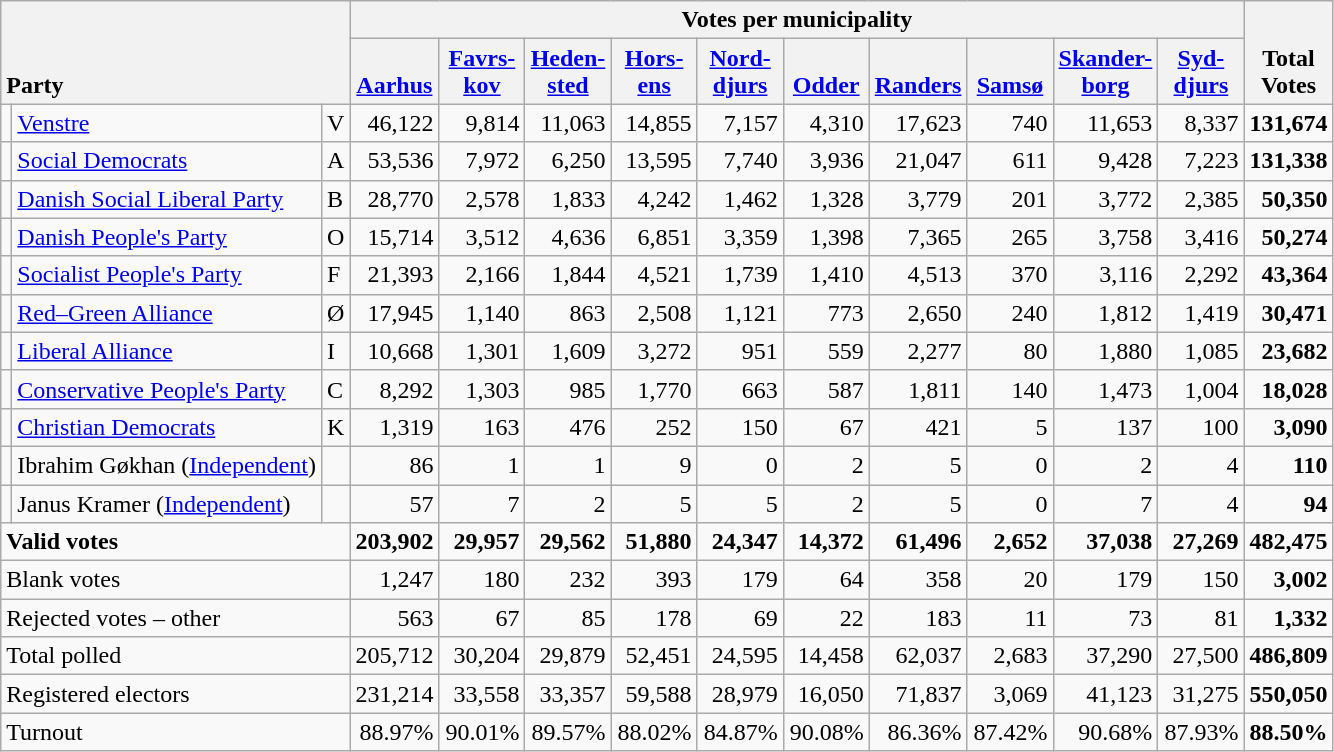<table class="wikitable" border="1" style="text-align:right;">
<tr>
<th style="text-align:left;" valign=bottom rowspan=2 colspan=3>Party</th>
<th colspan=10>Votes per municipality</th>
<th align=center valign=bottom rowspan=2 width="50">Total Votes</th>
</tr>
<tr>
<th align=center valign=bottom width="50"><a href='#'>Aarhus</a></th>
<th align=center valign=bottom width="50"><a href='#'>Favrs- kov</a></th>
<th align=center valign=bottom width="50"><a href='#'>Heden- sted</a></th>
<th align=center valign=bottom width="50"><a href='#'>Hors- ens</a></th>
<th align=center valign=bottom width="50"><a href='#'>Nord- djurs</a></th>
<th align=center valign=bottom width="50"><a href='#'>Odder</a></th>
<th align=center valign=bottom width="50"><a href='#'>Randers</a></th>
<th align=center valign=bottom width="50"><a href='#'>Samsø</a></th>
<th align=center valign=bottom width="50"><a href='#'>Skander- borg</a></th>
<th align=center valign=bottom width="50"><a href='#'>Syd- djurs</a></th>
</tr>
<tr>
<td></td>
<td align=left><a href='#'>Venstre</a></td>
<td align=left>V</td>
<td>46,122</td>
<td>9,814</td>
<td>11,063</td>
<td>14,855</td>
<td>7,157</td>
<td>4,310</td>
<td>17,623</td>
<td>740</td>
<td>11,653</td>
<td>8,337</td>
<td><strong>131,674</strong></td>
</tr>
<tr>
<td></td>
<td align=left><a href='#'>Social Democrats</a></td>
<td align=left>A</td>
<td>53,536</td>
<td>7,972</td>
<td>6,250</td>
<td>13,595</td>
<td>7,740</td>
<td>3,936</td>
<td>21,047</td>
<td>611</td>
<td>9,428</td>
<td>7,223</td>
<td><strong>131,338</strong></td>
</tr>
<tr>
<td></td>
<td align=left><a href='#'>Danish Social Liberal Party</a></td>
<td align=left>B</td>
<td>28,770</td>
<td>2,578</td>
<td>1,833</td>
<td>4,242</td>
<td>1,462</td>
<td>1,328</td>
<td>3,779</td>
<td>201</td>
<td>3,772</td>
<td>2,385</td>
<td><strong>50,350</strong></td>
</tr>
<tr>
<td></td>
<td align=left><a href='#'>Danish People's Party</a></td>
<td align=left>O</td>
<td>15,714</td>
<td>3,512</td>
<td>4,636</td>
<td>6,851</td>
<td>3,359</td>
<td>1,398</td>
<td>7,365</td>
<td>265</td>
<td>3,758</td>
<td>3,416</td>
<td><strong>50,274</strong></td>
</tr>
<tr>
<td></td>
<td align=left><a href='#'>Socialist People's Party</a></td>
<td align=left>F</td>
<td>21,393</td>
<td>2,166</td>
<td>1,844</td>
<td>4,521</td>
<td>1,739</td>
<td>1,410</td>
<td>4,513</td>
<td>370</td>
<td>3,116</td>
<td>2,292</td>
<td><strong>43,364</strong></td>
</tr>
<tr>
<td></td>
<td align=left><a href='#'>Red–Green Alliance</a></td>
<td align=left>Ø</td>
<td>17,945</td>
<td>1,140</td>
<td>863</td>
<td>2,508</td>
<td>1,121</td>
<td>773</td>
<td>2,650</td>
<td>240</td>
<td>1,812</td>
<td>1,419</td>
<td><strong>30,471</strong></td>
</tr>
<tr>
<td></td>
<td align=left><a href='#'>Liberal Alliance</a></td>
<td align=left>I</td>
<td>10,668</td>
<td>1,301</td>
<td>1,609</td>
<td>3,272</td>
<td>951</td>
<td>559</td>
<td>2,277</td>
<td>80</td>
<td>1,880</td>
<td>1,085</td>
<td><strong>23,682</strong></td>
</tr>
<tr>
<td></td>
<td align=left style="white-space: nowrap;"><a href='#'>Conservative People's Party</a></td>
<td align=left>C</td>
<td>8,292</td>
<td>1,303</td>
<td>985</td>
<td>1,770</td>
<td>663</td>
<td>587</td>
<td>1,811</td>
<td>140</td>
<td>1,473</td>
<td>1,004</td>
<td><strong>18,028</strong></td>
</tr>
<tr>
<td></td>
<td align=left><a href='#'>Christian Democrats</a></td>
<td align=left>K</td>
<td>1,319</td>
<td>163</td>
<td>476</td>
<td>252</td>
<td>150</td>
<td>67</td>
<td>421</td>
<td>5</td>
<td>137</td>
<td>100</td>
<td><strong>3,090</strong></td>
</tr>
<tr>
<td></td>
<td align=left>Ibrahim Gøkhan (<a href='#'>Independent</a>)</td>
<td></td>
<td>86</td>
<td>1</td>
<td>1</td>
<td>9</td>
<td>0</td>
<td>2</td>
<td>5</td>
<td>0</td>
<td>2</td>
<td>4</td>
<td><strong>110</strong></td>
</tr>
<tr>
<td></td>
<td align=left>Janus Kramer (<a href='#'>Independent</a>)</td>
<td></td>
<td>57</td>
<td>7</td>
<td>2</td>
<td>5</td>
<td>5</td>
<td>2</td>
<td>5</td>
<td>0</td>
<td>7</td>
<td>4</td>
<td><strong>94</strong></td>
</tr>
<tr style="font-weight:bold">
<td align=left colspan=3>Valid votes</td>
<td>203,902</td>
<td>29,957</td>
<td>29,562</td>
<td>51,880</td>
<td>24,347</td>
<td>14,372</td>
<td>61,496</td>
<td>2,652</td>
<td>37,038</td>
<td>27,269</td>
<td>482,475</td>
</tr>
<tr>
<td align=left colspan=3>Blank votes</td>
<td>1,247</td>
<td>180</td>
<td>232</td>
<td>393</td>
<td>179</td>
<td>64</td>
<td>358</td>
<td>20</td>
<td>179</td>
<td>150</td>
<td><strong>3,002</strong></td>
</tr>
<tr>
<td align=left colspan=3>Rejected votes – other</td>
<td>563</td>
<td>67</td>
<td>85</td>
<td>178</td>
<td>69</td>
<td>22</td>
<td>183</td>
<td>11</td>
<td>73</td>
<td>81</td>
<td><strong>1,332</strong></td>
</tr>
<tr>
<td align=left colspan=3>Total polled</td>
<td>205,712</td>
<td>30,204</td>
<td>29,879</td>
<td>52,451</td>
<td>24,595</td>
<td>14,458</td>
<td>62,037</td>
<td>2,683</td>
<td>37,290</td>
<td>27,500</td>
<td><strong>486,809</strong></td>
</tr>
<tr>
<td align=left colspan=3>Registered electors</td>
<td>231,214</td>
<td>33,558</td>
<td>33,357</td>
<td>59,588</td>
<td>28,979</td>
<td>16,050</td>
<td>71,837</td>
<td>3,069</td>
<td>41,123</td>
<td>31,275</td>
<td><strong>550,050</strong></td>
</tr>
<tr>
<td align=left colspan=3>Turnout</td>
<td>88.97%</td>
<td>90.01%</td>
<td>89.57%</td>
<td>88.02%</td>
<td>84.87%</td>
<td>90.08%</td>
<td>86.36%</td>
<td>87.42%</td>
<td>90.68%</td>
<td>87.93%</td>
<td><strong>88.50%</strong></td>
</tr>
</table>
